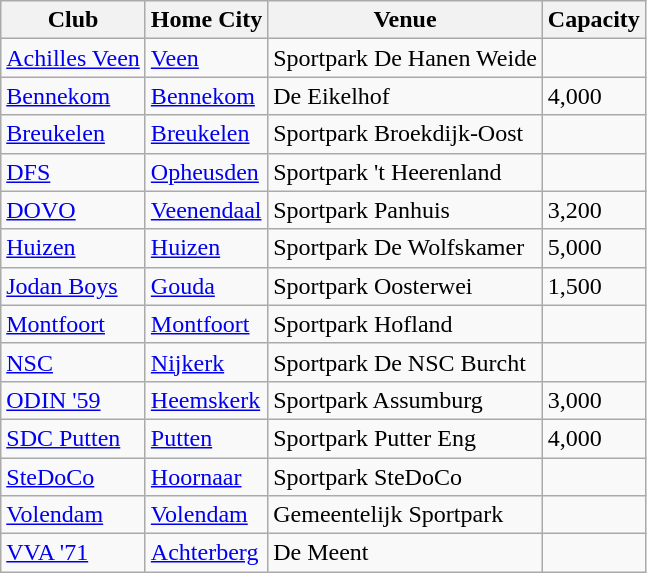<table class="wikitable sortable">
<tr>
<th>Club</th>
<th>Home City</th>
<th>Venue</th>
<th>Capacity</th>
</tr>
<tr>
<td><a href='#'>Achilles Veen</a></td>
<td><a href='#'>Veen</a></td>
<td>Sportpark De Hanen Weide</td>
<td></td>
</tr>
<tr>
<td><a href='#'>Bennekom</a></td>
<td><a href='#'>Bennekom</a></td>
<td>De Eikelhof</td>
<td>4,000</td>
</tr>
<tr>
<td><a href='#'>Breukelen</a></td>
<td><a href='#'>Breukelen</a></td>
<td>Sportpark Broekdijk-Oost</td>
<td></td>
</tr>
<tr>
<td><a href='#'>DFS</a></td>
<td><a href='#'>Opheusden</a></td>
<td>Sportpark 't Heerenland</td>
<td></td>
</tr>
<tr>
<td><a href='#'>DOVO</a></td>
<td><a href='#'>Veenendaal</a></td>
<td>Sportpark Panhuis</td>
<td>3,200</td>
</tr>
<tr>
<td><a href='#'>Huizen</a></td>
<td><a href='#'>Huizen</a></td>
<td>Sportpark De Wolfskamer</td>
<td>5,000</td>
</tr>
<tr>
<td><a href='#'>Jodan Boys</a></td>
<td><a href='#'>Gouda</a></td>
<td>Sportpark Oosterwei</td>
<td>1,500</td>
</tr>
<tr>
<td><a href='#'>Montfoort</a></td>
<td><a href='#'>Montfoort</a></td>
<td>Sportpark Hofland</td>
<td></td>
</tr>
<tr>
<td><a href='#'>NSC</a></td>
<td><a href='#'>Nijkerk</a></td>
<td>Sportpark De NSC Burcht</td>
<td></td>
</tr>
<tr>
<td><a href='#'>ODIN '59</a></td>
<td><a href='#'>Heemskerk</a></td>
<td>Sportpark Assumburg</td>
<td>3,000</td>
</tr>
<tr>
<td><a href='#'>SDC Putten</a></td>
<td><a href='#'>Putten</a></td>
<td>Sportpark Putter Eng</td>
<td>4,000</td>
</tr>
<tr>
<td><a href='#'>SteDoCo</a></td>
<td><a href='#'>Hoornaar</a></td>
<td>Sportpark SteDoCo</td>
<td></td>
</tr>
<tr>
<td><a href='#'>Volendam</a></td>
<td><a href='#'>Volendam</a></td>
<td>Gemeentelijk Sportpark</td>
<td></td>
</tr>
<tr>
<td><a href='#'>VVA '71</a></td>
<td><a href='#'>Achterberg</a></td>
<td>De Meent</td>
<td></td>
</tr>
</table>
